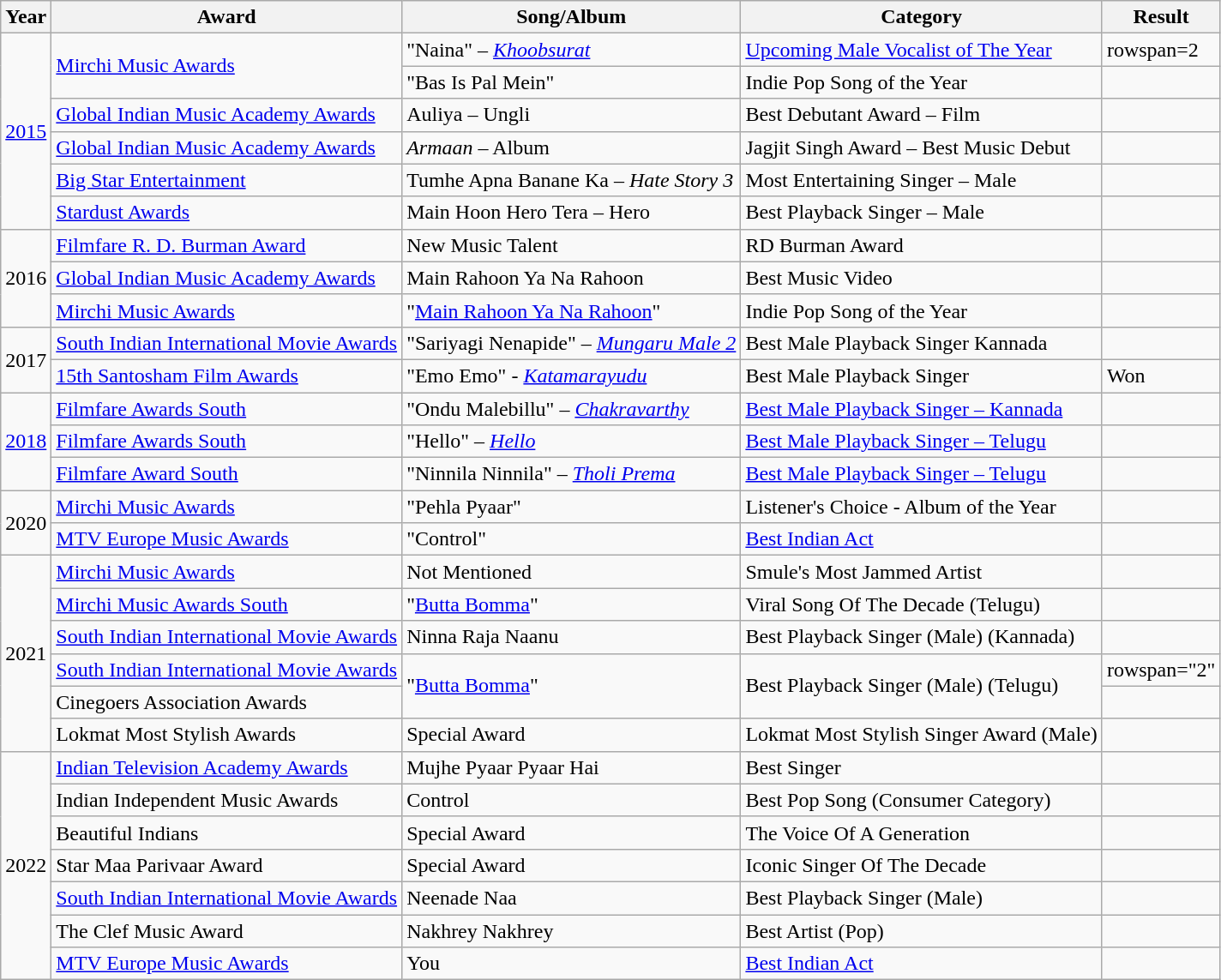<table class="wikitable">
<tr>
<th>Year</th>
<th>Award</th>
<th>Song/Album</th>
<th>Category</th>
<th>Result</th>
</tr>
<tr>
<td rowspan="6"><a href='#'>2015</a></td>
<td rowspan="2"><a href='#'>Mirchi Music Awards</a></td>
<td>"Naina" – <em><a href='#'>Khoobsurat</a></em></td>
<td><a href='#'>Upcoming Male Vocalist of The Year</a></td>
<td>rowspan=2 </td>
</tr>
<tr>
<td>"Bas Is Pal Mein"</td>
<td>Indie Pop Song of the Year</td>
</tr>
<tr>
<td><a href='#'>Global Indian Music Academy Awards</a></td>
<td>Auliya – Ungli</td>
<td>Best Debutant Award – Film</td>
<td></td>
</tr>
<tr>
<td><a href='#'>Global Indian Music Academy Awards</a></td>
<td><em>Armaan</em> – Album</td>
<td>Jagjit Singh Award – Best Music Debut</td>
<td></td>
</tr>
<tr>
<td><a href='#'>Big Star Entertainment</a></td>
<td>Tumhe Apna Banane Ka – <em>Hate Story 3</em></td>
<td>Most Entertaining Singer – Male</td>
<td></td>
</tr>
<tr>
<td><a href='#'>Stardust Awards</a></td>
<td>Main Hoon Hero Tera – Hero</td>
<td>Best Playback Singer – Male</td>
<td></td>
</tr>
<tr>
<td rowspan="3">2016</td>
<td><a href='#'>Filmfare R. D. Burman Award</a></td>
<td>New Music Talent</td>
<td>RD Burman Award</td>
<td></td>
</tr>
<tr>
<td><a href='#'>Global Indian Music Academy Awards</a></td>
<td Main Rahoon Ya Na>Main Rahoon Ya Na Rahoon</td>
<td>Best Music Video</td>
<td></td>
</tr>
<tr>
<td><a href='#'>Mirchi Music Awards</a></td>
<td>"<a href='#'>Main Rahoon Ya Na Rahoon</a>"</td>
<td>Indie Pop Song of the Year</td>
<td></td>
</tr>
<tr>
<td rowspan="2">2017</td>
<td><a href='#'>South Indian International Movie Awards</a></td>
<td>"Sariyagi Nenapide" – <em><a href='#'>Mungaru Male 2</a></em></td>
<td>Best Male Playback Singer Kannada</td>
<td></td>
</tr>
<tr>
<td><a href='#'>15th Santosham Film Awards</a></td>
<td>"Emo Emo" - <em><a href='#'>Katamarayudu</a></em></td>
<td>Best Male Playback Singer</td>
<td>Won</td>
</tr>
<tr>
<td rowspan="3"><a href='#'>2018</a></td>
<td><a href='#'>Filmfare Awards South</a></td>
<td>"Ondu Malebillu" – <em><a href='#'>Chakravarthy</a></em></td>
<td><a href='#'>Best Male Playback Singer – Kannada</a></td>
<td></td>
</tr>
<tr>
<td><a href='#'>Filmfare Awards South</a></td>
<td>"Hello" – <em><a href='#'>Hello</a></em></td>
<td><a href='#'>Best Male Playback Singer – Telugu</a></td>
<td></td>
</tr>
<tr>
<td><a href='#'>Filmfare Award South</a></td>
<td>"Ninnila Ninnila" – <em><a href='#'>Tholi Prema</a></em></td>
<td><a href='#'>Best Male Playback Singer – Telugu</a></td>
<td></td>
</tr>
<tr>
<td rowspan="2">2020</td>
<td><a href='#'>Mirchi Music Awards</a></td>
<td>"Pehla Pyaar"</td>
<td>Listener's Choice - Album of the Year</td>
<td></td>
</tr>
<tr>
<td><a href='#'>MTV Europe Music Awards</a></td>
<td>"Control"</td>
<td><a href='#'>Best Indian Act</a></td>
<td></td>
</tr>
<tr>
<td rowspan="6">2021</td>
<td><a href='#'>Mirchi Music Awards</a></td>
<td>Not Mentioned</td>
<td>Smule's Most Jammed Artist</td>
<td></td>
</tr>
<tr>
<td><a href='#'>Mirchi Music Awards South</a></td>
<td>"<a href='#'>Butta Bomma</a>"</td>
<td>Viral Song Of The Decade (Telugu)</td>
<td></td>
</tr>
<tr>
<td><a href='#'>South Indian International Movie Awards</a></td>
<td>Ninna Raja Naanu</td>
<td>Best Playback Singer (Male) (Kannada)</td>
<td></td>
</tr>
<tr>
<td><a href='#'>South Indian International Movie Awards</a></td>
<td rowspan="2">"<a href='#'>Butta Bomma</a>"</td>
<td rowspan="2">Best Playback Singer (Male) (Telugu)</td>
<td>rowspan="2" </td>
</tr>
<tr>
<td>Cinegoers Association Awards</td>
</tr>
<tr>
<td>Lokmat Most Stylish Awards</td>
<td>Special Award</td>
<td>Lokmat Most Stylish Singer Award (Male)</td>
<td></td>
</tr>
<tr>
<td rowspan="7">2022</td>
<td><a href='#'>Indian Television Academy Awards</a></td>
<td>Mujhe Pyaar Pyaar Hai</td>
<td>Best Singer</td>
<td></td>
</tr>
<tr>
<td>Indian Independent Music Awards</td>
<td>Control</td>
<td>Best Pop Song (Consumer Category)</td>
<td></td>
</tr>
<tr>
<td>Beautiful Indians</td>
<td>Special Award</td>
<td>The Voice Of A Generation</td>
<td></td>
</tr>
<tr>
<td>Star Maa Parivaar Award</td>
<td>Special Award</td>
<td>Iconic Singer Of The Decade</td>
<td></td>
</tr>
<tr>
<td><a href='#'>South Indian International Movie Awards</a></td>
<td>Neenade Naa</td>
<td>Best Playback Singer (Male)</td>
<td></td>
</tr>
<tr>
<td>The Clef Music Award</td>
<td>Nakhrey Nakhrey</td>
<td>Best Artist (Pop)</td>
<td></td>
</tr>
<tr>
<td><a href='#'>MTV Europe Music Awards</a></td>
<td>You</td>
<td><a href='#'>Best Indian Act</a></td>
<td></td>
</tr>
</table>
